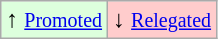<table class="wikitable" align="center">
<tr>
<td style="background:#ddffdd">↑ <small><a href='#'>Promoted</a></small></td>
<td style="background:#ffcccc">↓ <small><a href='#'>Relegated</a></small></td>
</tr>
</table>
